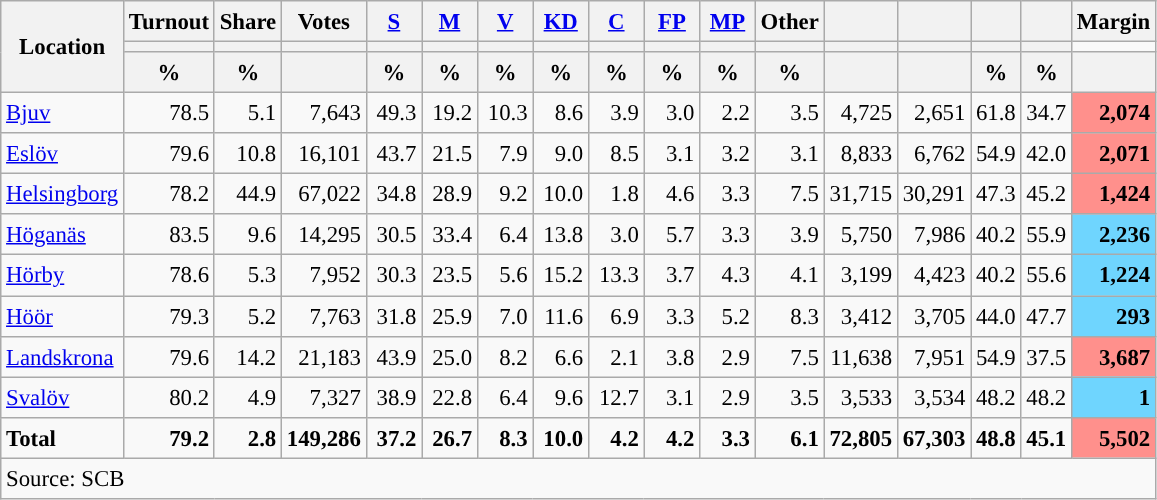<table class="wikitable sortable" style="text-align:right; font-size:95%; line-height:20px;">
<tr>
<th rowspan="3">Location</th>
<th>Turnout</th>
<th>Share</th>
<th>Votes</th>
<th width="30px" class="unsortable"><a href='#'>S</a></th>
<th width="30px" class="unsortable"><a href='#'>M</a></th>
<th width="30px" class="unsortable"><a href='#'>V</a></th>
<th width="30px" class="unsortable"><a href='#'>KD</a></th>
<th width="30px" class="unsortable"><a href='#'>C</a></th>
<th width="30px" class="unsortable"><a href='#'>FP</a></th>
<th width="30px" class="unsortable"><a href='#'>MP</a></th>
<th width="30px" class="unsortable">Other</th>
<th></th>
<th></th>
<th></th>
<th></th>
<th>Margin</th>
</tr>
<tr>
<th></th>
<th></th>
<th></th>
<th style="background:"></th>
<th style="background:"></th>
<th style="background:"></th>
<th style="background:"></th>
<th style="background:"></th>
<th style="background:"></th>
<th style="background:"></th>
<th style="background:"></th>
<th style="background:"></th>
<th style="background:"></th>
<th style="background:"></th>
<th style="background:"></th>
</tr>
<tr>
<th data-sort-type="number">%</th>
<th data-sort-type="number">%</th>
<th></th>
<th data-sort-type="number">%</th>
<th data-sort-type="number">%</th>
<th data-sort-type="number">%</th>
<th data-sort-type="number">%</th>
<th data-sort-type="number">%</th>
<th data-sort-type="number">%</th>
<th data-sort-type="number">%</th>
<th data-sort-type="number">%</th>
<th data-sort-type="number"></th>
<th data-sort-type="number"></th>
<th data-sort-type="number">%</th>
<th data-sort-type="number">%</th>
<th data-sort-type="number"></th>
</tr>
<tr>
<td align=left><a href='#'>Bjuv</a></td>
<td>78.5</td>
<td>5.1</td>
<td>7,643</td>
<td>49.3</td>
<td>19.2</td>
<td>10.3</td>
<td>8.6</td>
<td>3.9</td>
<td>3.0</td>
<td>2.2</td>
<td>3.5</td>
<td>4,725</td>
<td>2,651</td>
<td>61.8</td>
<td>34.7</td>
<td bgcolor=#ff908c><strong>2,074</strong></td>
</tr>
<tr>
<td align=left><a href='#'>Eslöv</a></td>
<td>79.6</td>
<td>10.8</td>
<td>16,101</td>
<td>43.7</td>
<td>21.5</td>
<td>7.9</td>
<td>9.0</td>
<td>8.5</td>
<td>3.1</td>
<td>3.2</td>
<td>3.1</td>
<td>8,833</td>
<td>6,762</td>
<td>54.9</td>
<td>42.0</td>
<td bgcolor=#ff908c><strong>2,071</strong></td>
</tr>
<tr>
<td align=left><a href='#'>Helsingborg</a></td>
<td>78.2</td>
<td>44.9</td>
<td>67,022</td>
<td>34.8</td>
<td>28.9</td>
<td>9.2</td>
<td>10.0</td>
<td>1.8</td>
<td>4.6</td>
<td>3.3</td>
<td>7.5</td>
<td>31,715</td>
<td>30,291</td>
<td>47.3</td>
<td>45.2</td>
<td bgcolor=#ff908c><strong>1,424</strong></td>
</tr>
<tr>
<td align=left><a href='#'>Höganäs</a></td>
<td>83.5</td>
<td>9.6</td>
<td>14,295</td>
<td>30.5</td>
<td>33.4</td>
<td>6.4</td>
<td>13.8</td>
<td>3.0</td>
<td>5.7</td>
<td>3.3</td>
<td>3.9</td>
<td>5,750</td>
<td>7,986</td>
<td>40.2</td>
<td>55.9</td>
<td bgcolor=#6fd5fe><strong>2,236</strong></td>
</tr>
<tr>
<td align=left><a href='#'>Hörby</a></td>
<td>78.6</td>
<td>5.3</td>
<td>7,952</td>
<td>30.3</td>
<td>23.5</td>
<td>5.6</td>
<td>15.2</td>
<td>13.3</td>
<td>3.7</td>
<td>4.3</td>
<td>4.1</td>
<td>3,199</td>
<td>4,423</td>
<td>40.2</td>
<td>55.6</td>
<td bgcolor=#6fd5fe><strong>1,224</strong></td>
</tr>
<tr>
<td align=left><a href='#'>Höör</a></td>
<td>79.3</td>
<td>5.2</td>
<td>7,763</td>
<td>31.8</td>
<td>25.9</td>
<td>7.0</td>
<td>11.6</td>
<td>6.9</td>
<td>3.3</td>
<td>5.2</td>
<td>8.3</td>
<td>3,412</td>
<td>3,705</td>
<td>44.0</td>
<td>47.7</td>
<td bgcolor=#6fd5fe><strong>293</strong></td>
</tr>
<tr>
<td align=left><a href='#'>Landskrona</a></td>
<td>79.6</td>
<td>14.2</td>
<td>21,183</td>
<td>43.9</td>
<td>25.0</td>
<td>8.2</td>
<td>6.6</td>
<td>2.1</td>
<td>3.8</td>
<td>2.9</td>
<td>7.5</td>
<td>11,638</td>
<td>7,951</td>
<td>54.9</td>
<td>37.5</td>
<td bgcolor=#ff908c><strong>3,687</strong></td>
</tr>
<tr>
<td align=left><a href='#'>Svalöv</a></td>
<td>80.2</td>
<td>4.9</td>
<td>7,327</td>
<td>38.9</td>
<td>22.8</td>
<td>6.4</td>
<td>9.6</td>
<td>12.7</td>
<td>3.1</td>
<td>2.9</td>
<td>3.5</td>
<td>3,533</td>
<td>3,534</td>
<td>48.2</td>
<td>48.2</td>
<td bgcolor=#6fd5fe><strong>1</strong></td>
</tr>
<tr>
<td align=left><strong>Total</strong></td>
<td><strong>79.2</strong></td>
<td><strong>2.8</strong></td>
<td><strong>149,286</strong></td>
<td><strong>37.2</strong></td>
<td><strong>26.7</strong></td>
<td><strong>8.3</strong></td>
<td><strong>10.0</strong></td>
<td><strong>4.2</strong></td>
<td><strong>4.2</strong></td>
<td><strong>3.3</strong></td>
<td><strong>6.1</strong></td>
<td><strong>72,805</strong></td>
<td><strong>67,303</strong></td>
<td><strong>48.8</strong></td>
<td><strong>45.1</strong></td>
<td bgcolor=#ff908c><strong>5,502</strong></td>
</tr>
<tr>
<td align=left colspan=17>Source: SCB </td>
</tr>
</table>
